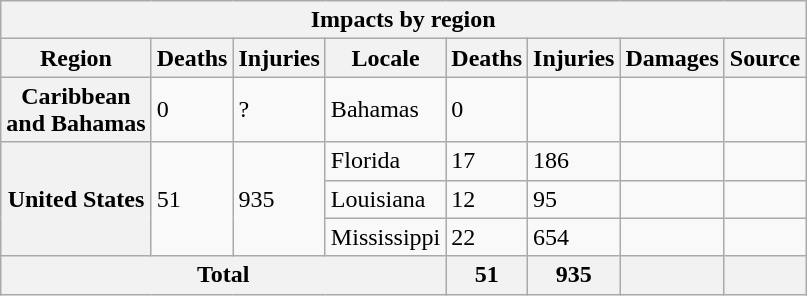<table class="wikitable"  style="float:left; margin:10px;">
<tr>
<th colspan=8>Impacts by region</th>
</tr>
<tr>
<th>Region</th>
<th>Deaths</th>
<th>Injuries</th>
<th>Locale</th>
<th>Deaths</th>
<th>Injuries</th>
<th>Damages</th>
<th>Source</th>
</tr>
<tr>
<th rowspan=1>Caribbean<br> and Bahamas</th>
<td rowspan=1>0</td>
<td rowspan=1>?</td>
<td>Bahamas</td>
<td>0</td>
<td></td>
<td></td>
<td></td>
</tr>
<tr>
<th rowspan=3>United States</th>
<td rowspan=3>51</td>
<td rowspan=3>935</td>
<td>Florida</td>
<td>17</td>
<td>186</td>
<td></td>
<td></td>
</tr>
<tr>
<td>Louisiana</td>
<td>12</td>
<td>95</td>
<td></td>
<td></td>
</tr>
<tr>
<td>Mississippi</td>
<td>22</td>
<td>654</td>
<td></td>
<td></td>
</tr>
<tr>
<th colspan=4>Total</th>
<th colspan>51</th>
<th colspan>935</th>
<th colspan></th>
<th colspan></th>
</tr>
</table>
